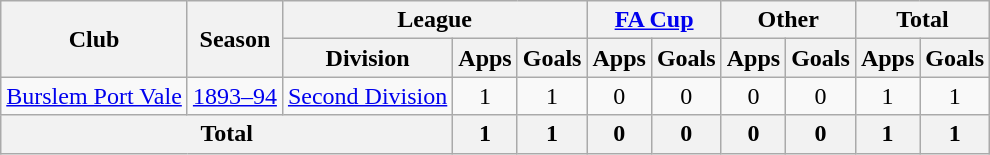<table class="wikitable" style="text-align:center">
<tr>
<th rowspan="2">Club</th>
<th rowspan="2">Season</th>
<th colspan="3">League</th>
<th colspan="2"><a href='#'>FA Cup</a></th>
<th colspan="2">Other</th>
<th colspan="2">Total</th>
</tr>
<tr>
<th>Division</th>
<th>Apps</th>
<th>Goals</th>
<th>Apps</th>
<th>Goals</th>
<th>Apps</th>
<th>Goals</th>
<th>Apps</th>
<th>Goals</th>
</tr>
<tr>
<td><a href='#'>Burslem Port Vale</a></td>
<td><a href='#'>1893–94</a></td>
<td><a href='#'>Second Division</a></td>
<td>1</td>
<td>1</td>
<td>0</td>
<td>0</td>
<td>0</td>
<td>0</td>
<td>1</td>
<td>1</td>
</tr>
<tr>
<th colspan="3">Total</th>
<th>1</th>
<th>1</th>
<th>0</th>
<th>0</th>
<th>0</th>
<th>0</th>
<th>1</th>
<th>1</th>
</tr>
</table>
